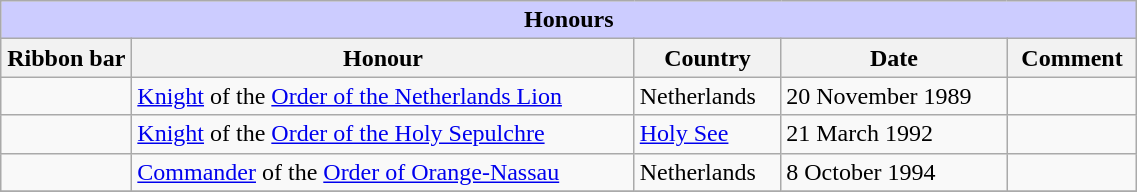<table class="wikitable" style="width:60%;">
<tr style="background:#ccf; text-align:center;">
<td colspan=5><strong>Honours</strong></td>
</tr>
<tr>
<th style="width:80px;">Ribbon bar</th>
<th>Honour</th>
<th>Country</th>
<th>Date</th>
<th>Comment</th>
</tr>
<tr>
<td></td>
<td><a href='#'>Knight</a> of the <a href='#'>Order of the Netherlands Lion</a></td>
<td>Netherlands</td>
<td>20 November 1989</td>
<td></td>
</tr>
<tr>
<td></td>
<td><a href='#'>Knight</a> of the <a href='#'>Order of the Holy Sepulchre</a></td>
<td><a href='#'>Holy See</a></td>
<td>21 March 1992</td>
<td></td>
</tr>
<tr>
<td></td>
<td><a href='#'>Commander</a> of the <a href='#'>Order of Orange-Nassau</a></td>
<td>Netherlands</td>
<td>8 October 1994</td>
<td></td>
</tr>
<tr>
</tr>
</table>
